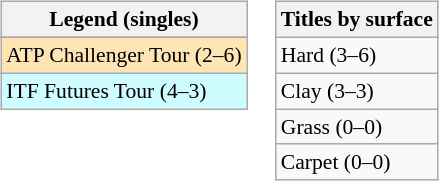<table>
<tr valign=top>
<td><br><table class=wikitable style=font-size:90%>
<tr>
<th>Legend (singles)</th>
</tr>
<tr bgcolor=e5d1cb>
</tr>
<tr bgcolor=moccasin>
<td>ATP Challenger Tour (2–6)</td>
</tr>
<tr bgcolor=cffcff>
<td>ITF Futures Tour (4–3)</td>
</tr>
</table>
</td>
<td><br><table class=wikitable style=font-size:90%>
<tr>
<th>Titles by surface</th>
</tr>
<tr>
<td>Hard (3–6)</td>
</tr>
<tr>
<td>Clay (3–3)</td>
</tr>
<tr>
<td>Grass (0–0)</td>
</tr>
<tr>
<td>Carpet (0–0)</td>
</tr>
</table>
</td>
</tr>
</table>
